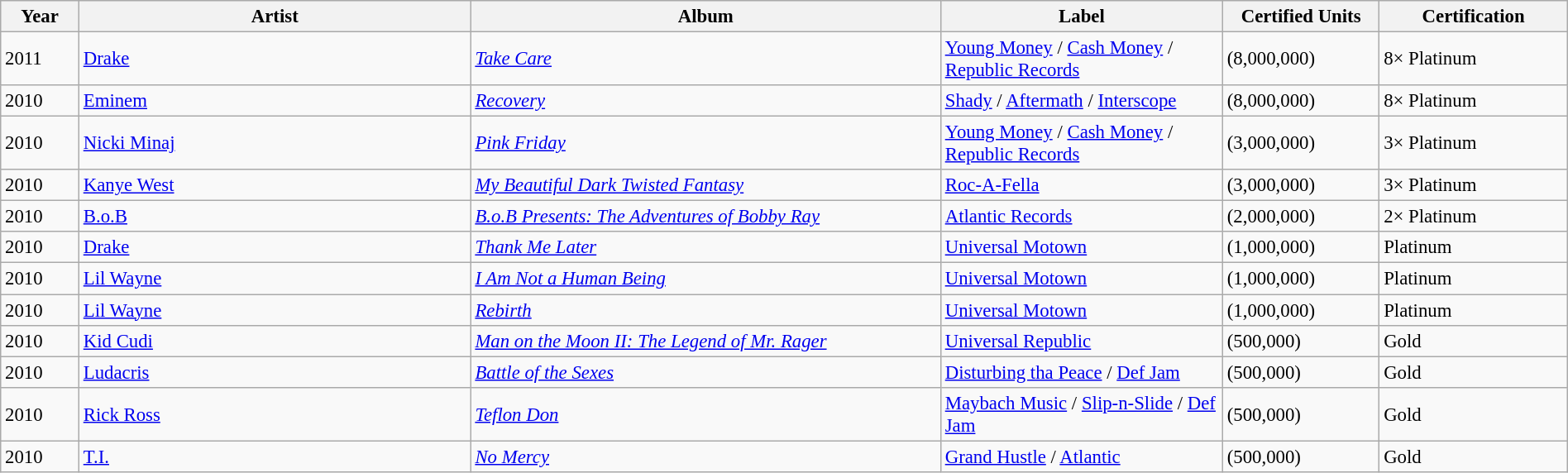<table class="wikitable sortable" width="100%" style="font-size: 0.95em">
<tr>
<th width=5%>Year</th>
<th width=25%>Artist</th>
<th width=30%>Album</th>
<th width=18%>Label</th>
<th width=10%>Certified Units</th>
<th width=12%>Certification</th>
</tr>
<tr>
<td>2011</td>
<td><a href='#'>Drake</a></td>
<td><em><a href='#'>Take Care</a></em></td>
<td><a href='#'>Young Money</a> / <a href='#'>Cash Money</a> / <a href='#'>Republic Records</a></td>
<td>(8,000,000)</td>
<td>8× Platinum</td>
</tr>
<tr>
<td>2010</td>
<td><a href='#'>Eminem</a></td>
<td><em><a href='#'>Recovery</a></em></td>
<td><a href='#'>Shady</a> / <a href='#'>Aftermath</a> / <a href='#'>Interscope</a></td>
<td>(8,000,000)</td>
<td>8× Platinum</td>
</tr>
<tr>
<td>2010</td>
<td><a href='#'>Nicki Minaj</a></td>
<td><em><a href='#'>Pink Friday</a></em></td>
<td><a href='#'>Young Money</a> / <a href='#'>Cash Money</a> / <a href='#'>Republic Records</a></td>
<td>(3,000,000)</td>
<td>3× Platinum</td>
</tr>
<tr>
<td>2010</td>
<td><a href='#'>Kanye West</a></td>
<td><em><a href='#'>My Beautiful Dark Twisted Fantasy</a></em></td>
<td><a href='#'>Roc-A-Fella</a></td>
<td>(3,000,000)</td>
<td>3× Platinum</td>
</tr>
<tr>
<td>2010</td>
<td><a href='#'>B.o.B</a></td>
<td><em><a href='#'>B.o.B Presents: The Adventures of Bobby Ray</a></em></td>
<td><a href='#'>Atlantic Records</a></td>
<td>(2,000,000)</td>
<td>2× Platinum</td>
</tr>
<tr>
<td>2010</td>
<td><a href='#'>Drake</a></td>
<td><em><a href='#'>Thank Me Later</a></em></td>
<td><a href='#'>Universal Motown</a></td>
<td>(1,000,000)</td>
<td>Platinum</td>
</tr>
<tr>
<td>2010</td>
<td><a href='#'>Lil Wayne</a></td>
<td><em><a href='#'>I Am Not a Human Being</a></em></td>
<td><a href='#'>Universal Motown</a></td>
<td>(1,000,000)</td>
<td>Platinum</td>
</tr>
<tr>
<td>2010</td>
<td><a href='#'>Lil Wayne</a></td>
<td><em><a href='#'>Rebirth</a></em></td>
<td><a href='#'>Universal Motown</a></td>
<td>(1,000,000)</td>
<td>Platinum</td>
</tr>
<tr>
<td>2010</td>
<td><a href='#'>Kid Cudi</a></td>
<td><em><a href='#'>Man on the Moon II: The Legend of Mr. Rager</a></em></td>
<td><a href='#'>Universal Republic</a></td>
<td>(500,000)</td>
<td>Gold</td>
</tr>
<tr>
<td>2010</td>
<td><a href='#'>Ludacris</a></td>
<td><em><a href='#'>Battle of the Sexes</a></em></td>
<td><a href='#'>Disturbing tha Peace</a> / <a href='#'>Def Jam</a></td>
<td>(500,000)</td>
<td>Gold</td>
</tr>
<tr>
<td>2010</td>
<td><a href='#'>Rick Ross</a></td>
<td><em><a href='#'>Teflon Don</a></em></td>
<td><a href='#'>Maybach Music</a> / <a href='#'>Slip-n-Slide</a> / <a href='#'>Def Jam</a></td>
<td>(500,000)</td>
<td>Gold</td>
</tr>
<tr>
<td>2010</td>
<td><a href='#'>T.I.</a></td>
<td><em><a href='#'>No Mercy</a></em></td>
<td><a href='#'>Grand Hustle</a> / <a href='#'>Atlantic</a></td>
<td>(500,000)</td>
<td>Gold</td>
</tr>
</table>
